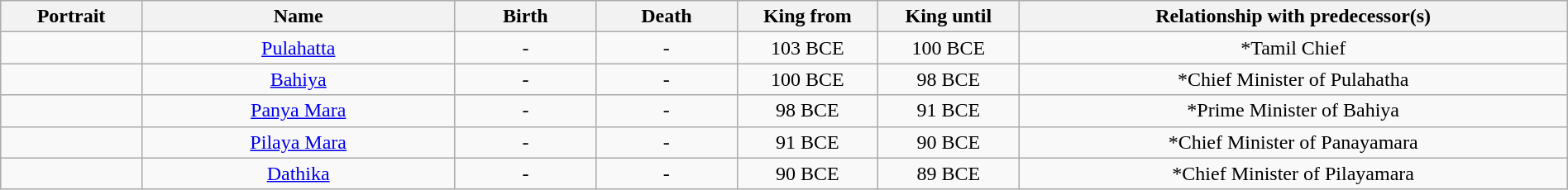<table width=100% class="wikitable">
<tr>
<th width=9%>Portrait</th>
<th width=20%>Name</th>
<th width=9%>Birth</th>
<th width=9%>Death</th>
<th width=9%>King from</th>
<th width=9%>King until</th>
<th width=35%>Relationship with predecessor(s)</th>
</tr>
<tr>
<td></td>
<td align="center"><a href='#'>Pulahatta</a></td>
<td align="center">-</td>
<td align="center">-</td>
<td align="center">103 BCE</td>
<td align="center">100 BCE</td>
<td align="center">*Tamil Chief</td>
</tr>
<tr>
<td></td>
<td align="center"><a href='#'>Bahiya</a></td>
<td align="center">-</td>
<td align="center">-</td>
<td align="center">100 BCE</td>
<td align="center">98 BCE</td>
<td align="center">*Chief Minister of Pulahatha</td>
</tr>
<tr>
<td></td>
<td align="center"><a href='#'>Panya Mara</a></td>
<td align="center">-</td>
<td align="center">-</td>
<td align="center">98 BCE</td>
<td align="center">91 BCE</td>
<td align="center">*Prime Minister of Bahiya</td>
</tr>
<tr>
<td></td>
<td align="center"><a href='#'>Pilaya Mara</a></td>
<td align="center">-</td>
<td align="center">-</td>
<td align="center">91 BCE</td>
<td align="center">90 BCE</td>
<td align="center">*Chief Minister of Panayamara</td>
</tr>
<tr>
<td></td>
<td align="center"><a href='#'>Dathika</a></td>
<td align="center">-</td>
<td align="center">-</td>
<td align="center">90 BCE</td>
<td align="center">89 BCE</td>
<td align="center">*Chief Minister of Pilayamara</td>
</tr>
</table>
